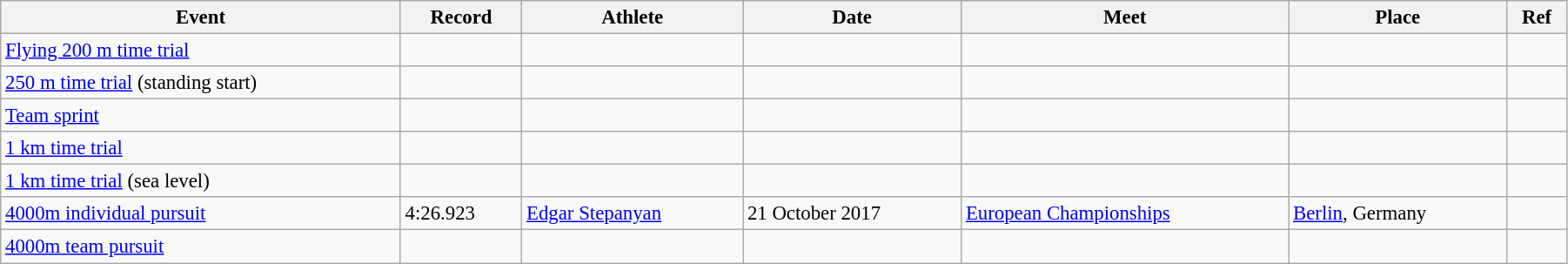<table class="wikitable" style="font-size:95%; width: 95%;">
<tr>
<th>Event</th>
<th>Record</th>
<th>Athlete</th>
<th>Date</th>
<th>Meet</th>
<th>Place</th>
<th>Ref</th>
</tr>
<tr>
<td><a href='#'>Flying 200 m time trial</a></td>
<td></td>
<td></td>
<td></td>
<td></td>
<td></td>
<td></td>
</tr>
<tr>
<td><a href='#'>250 m time trial</a> (standing start)</td>
<td></td>
<td></td>
<td></td>
<td></td>
<td></td>
<td></td>
</tr>
<tr>
<td><a href='#'>Team sprint</a></td>
<td></td>
<td></td>
<td></td>
<td></td>
<td></td>
<td></td>
</tr>
<tr>
<td><a href='#'>1 km time trial</a></td>
<td></td>
<td></td>
<td></td>
<td></td>
<td></td>
<td></td>
</tr>
<tr>
<td><a href='#'>1 km time trial</a> (sea level)</td>
<td></td>
<td></td>
<td></td>
<td></td>
<td></td>
<td></td>
</tr>
<tr>
<td><a href='#'>4000m individual pursuit</a></td>
<td>4:26.923</td>
<td><a href='#'>Edgar Stepanyan</a></td>
<td>21 October 2017</td>
<td><a href='#'>European Championships</a></td>
<td><a href='#'>Berlin</a>, Germany</td>
<td></td>
</tr>
<tr>
<td><a href='#'>4000m team pursuit</a></td>
<td></td>
<td></td>
<td></td>
<td></td>
<td></td>
<td></td>
</tr>
</table>
